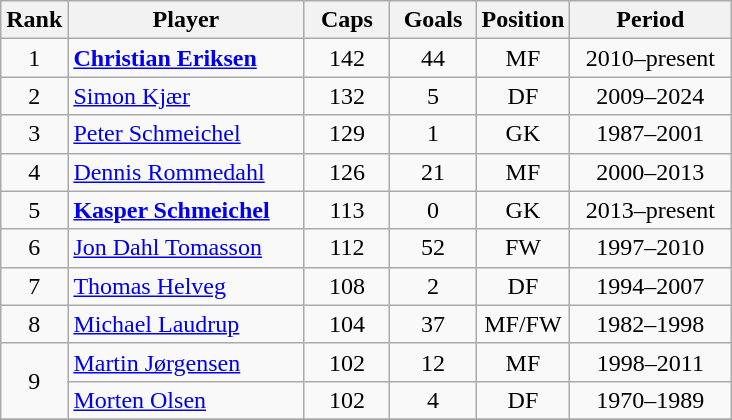<table class="wikitable sortable" style="text-align:center;">
<tr>
<th width=30px>Rank</th>
<th style="width:150px;">Player</th>
<th width=50px>Caps</th>
<th width=50px>Goals</th>
<th width="50">Position</th>
<th style="width:100px;">Period</th>
</tr>
<tr>
<td>1</td>
<td style="text-align:left"><strong><a href='#'>Christian Eriksen</a></strong></td>
<td>142</td>
<td>44</td>
<td>MF</td>
<td>2010–present</td>
</tr>
<tr>
<td>2</td>
<td style="text-align:left"><a href='#'>Simon Kjær</a></td>
<td>132</td>
<td>5</td>
<td>DF</td>
<td>2009–2024</td>
</tr>
<tr>
<td>3</td>
<td style="text-align:left"><a href='#'>Peter Schmeichel</a></td>
<td>129</td>
<td>1</td>
<td>GK</td>
<td>1987–2001</td>
</tr>
<tr>
<td>4</td>
<td style="text-align:left"><a href='#'>Dennis Rommedahl</a></td>
<td>126</td>
<td>21</td>
<td>MF</td>
<td>2000–2013</td>
</tr>
<tr>
<td>5</td>
<td style="text-align:left"><strong><a href='#'>Kasper Schmeichel</a></strong></td>
<td>113</td>
<td>0</td>
<td>GK</td>
<td>2013–present</td>
</tr>
<tr>
<td>6</td>
<td style="text-align:left"><a href='#'>Jon Dahl Tomasson</a></td>
<td>112</td>
<td>52</td>
<td>FW</td>
<td>1997–2010</td>
</tr>
<tr>
<td>7</td>
<td style="text-align:left"><a href='#'>Thomas Helveg</a></td>
<td>108</td>
<td>2</td>
<td>DF</td>
<td>1994–2007</td>
</tr>
<tr>
<td>8</td>
<td style="text-align:left"><a href='#'>Michael Laudrup</a></td>
<td>104</td>
<td>37</td>
<td>MF/FW</td>
<td>1982–1998</td>
</tr>
<tr>
<td rowspan="2">9</td>
<td style="text-align:left"><a href='#'>Martin Jørgensen</a></td>
<td>102</td>
<td>12</td>
<td>MF</td>
<td>1998–2011</td>
</tr>
<tr>
<td style="text-align:left"><a href='#'>Morten Olsen</a></td>
<td>102</td>
<td>4</td>
<td>DF</td>
<td>1970–1989</td>
</tr>
<tr>
</tr>
</table>
